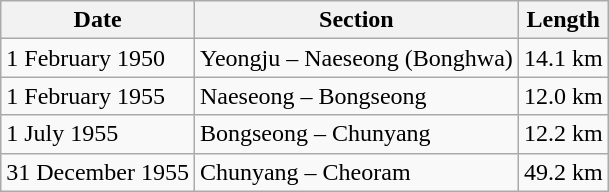<table class="wikitable">
<tr>
<th>Date</th>
<th>Section</th>
<th>Length</th>
</tr>
<tr>
<td>1 February 1950</td>
<td>Yeongju – Naeseong (Bonghwa)</td>
<td>14.1 km</td>
</tr>
<tr>
<td>1 February 1955</td>
<td>Naeseong – Bongseong</td>
<td>12.0 km</td>
</tr>
<tr>
<td>1 July 1955</td>
<td>Bongseong – Chunyang</td>
<td>12.2 km</td>
</tr>
<tr>
<td>31 December 1955</td>
<td>Chunyang – Cheoram</td>
<td>49.2 km</td>
</tr>
</table>
